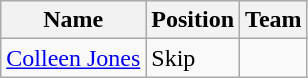<table class="wikitable">
<tr>
<th><strong>Name</strong></th>
<th><strong>Position</strong></th>
<th><strong>Team</strong></th>
</tr>
<tr>
<td><a href='#'>Colleen Jones</a> </td>
<td>Skip</td>
<td></td>
</tr>
</table>
